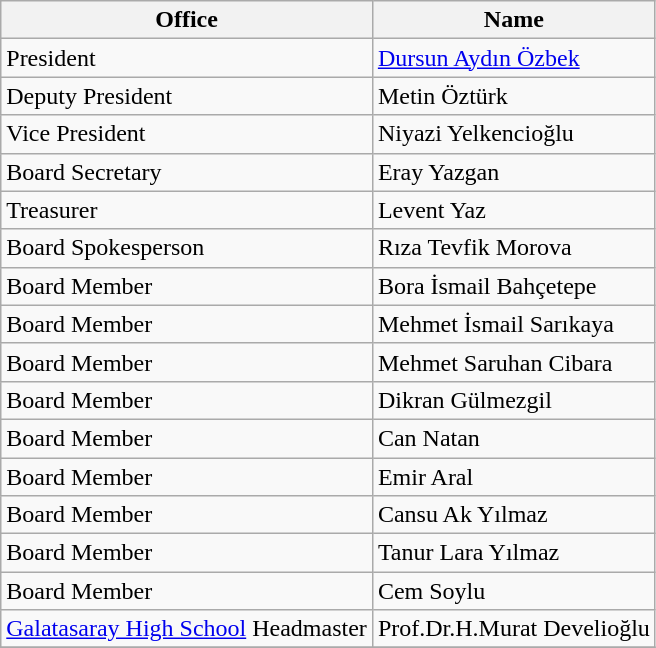<table class="wikitable">
<tr>
<th>Office</th>
<th>Name</th>
</tr>
<tr>
<td>President</td>
<td><a href='#'>Dursun Aydın Özbek</a></td>
</tr>
<tr>
<td>Deputy President</td>
<td>Metin Öztürk</td>
</tr>
<tr>
<td>Vice President</td>
<td>Niyazi Yelkencioğlu</td>
</tr>
<tr>
<td>Board Secretary</td>
<td>Eray Yazgan</td>
</tr>
<tr>
<td>Treasurer</td>
<td>Levent Yaz</td>
</tr>
<tr>
<td>Board Spokesperson</td>
<td>Rıza Tevfik Morova</td>
</tr>
<tr>
<td>Board Member</td>
<td>Bora İsmail Bahçetepe</td>
</tr>
<tr>
<td>Board Member</td>
<td>Mehmet İsmail Sarıkaya</td>
</tr>
<tr>
<td>Board Member</td>
<td>Mehmet Saruhan Cibara</td>
</tr>
<tr>
<td>Board Member</td>
<td>Dikran Gülmezgil</td>
</tr>
<tr>
<td>Board Member</td>
<td>Can Natan</td>
</tr>
<tr>
<td>Board Member</td>
<td>Emir Aral</td>
</tr>
<tr>
<td>Board Member</td>
<td>Cansu Ak Yılmaz</td>
</tr>
<tr>
<td>Board Member</td>
<td>Tanur Lara Yılmaz</td>
</tr>
<tr>
<td>Board Member</td>
<td>Cem Soylu</td>
</tr>
<tr>
<td><a href='#'>Galatasaray High School</a> Headmaster</td>
<td>Prof.Dr.H.Murat Develioğlu</td>
</tr>
<tr>
</tr>
</table>
